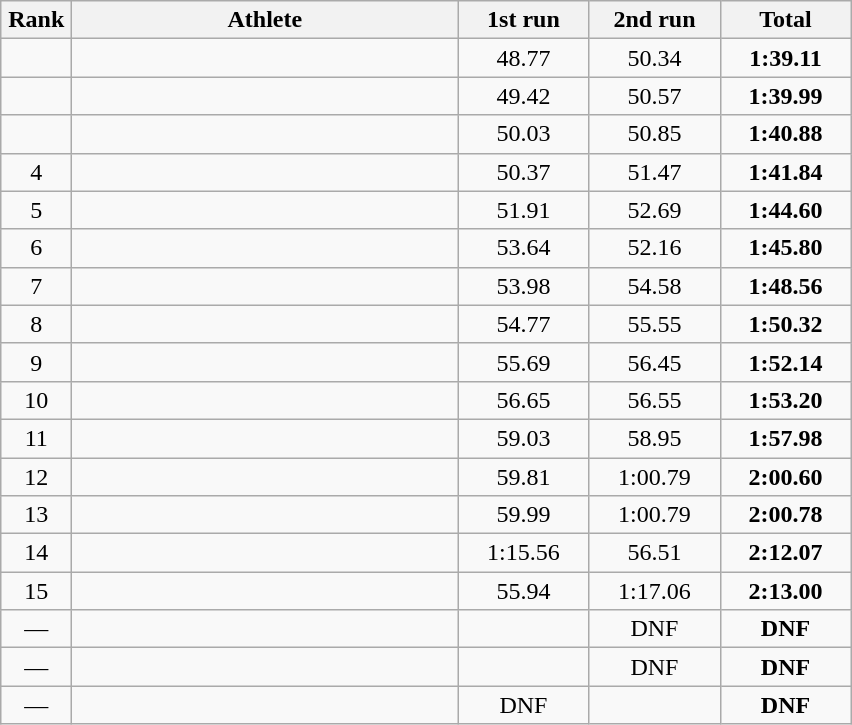<table class=wikitable style="text-align:center">
<tr>
<th width=40>Rank</th>
<th width=250>Athlete</th>
<th width=80>1st run</th>
<th width=80>2nd run</th>
<th width=80>Total</th>
</tr>
<tr>
<td></td>
<td align=left></td>
<td>48.77</td>
<td>50.34</td>
<td><strong>1:39.11</strong></td>
</tr>
<tr>
<td></td>
<td align=left></td>
<td>49.42</td>
<td>50.57</td>
<td><strong>1:39.99</strong></td>
</tr>
<tr>
<td></td>
<td align=left></td>
<td>50.03</td>
<td>50.85</td>
<td><strong>1:40.88</strong></td>
</tr>
<tr>
<td>4</td>
<td align=left></td>
<td>50.37</td>
<td>51.47</td>
<td><strong>1:41.84</strong></td>
</tr>
<tr>
<td>5</td>
<td align=left></td>
<td>51.91</td>
<td>52.69</td>
<td><strong>1:44.60</strong></td>
</tr>
<tr>
<td>6</td>
<td align=left></td>
<td>53.64</td>
<td>52.16</td>
<td><strong>1:45.80</strong></td>
</tr>
<tr>
<td>7</td>
<td align=left></td>
<td>53.98</td>
<td>54.58</td>
<td><strong>1:48.56</strong></td>
</tr>
<tr>
<td>8</td>
<td align=left></td>
<td>54.77</td>
<td>55.55</td>
<td><strong>1:50.32</strong></td>
</tr>
<tr>
<td>9</td>
<td align=left></td>
<td>55.69</td>
<td>56.45</td>
<td><strong>1:52.14</strong></td>
</tr>
<tr>
<td>10</td>
<td align=left></td>
<td>56.65</td>
<td>56.55</td>
<td><strong>1:53.20</strong></td>
</tr>
<tr>
<td>11</td>
<td align=left></td>
<td>59.03</td>
<td>58.95</td>
<td><strong>1:57.98</strong></td>
</tr>
<tr>
<td>12</td>
<td align=left></td>
<td>59.81</td>
<td>1:00.79</td>
<td><strong>2:00.60</strong></td>
</tr>
<tr>
<td>13</td>
<td align=left></td>
<td>59.99</td>
<td>1:00.79</td>
<td><strong>2:00.78</strong></td>
</tr>
<tr>
<td>14</td>
<td align=left></td>
<td>1:15.56</td>
<td>56.51</td>
<td><strong>2:12.07</strong></td>
</tr>
<tr>
<td>15</td>
<td align=left></td>
<td>55.94</td>
<td>1:17.06</td>
<td><strong>2:13.00</strong></td>
</tr>
<tr>
<td>—</td>
<td align=left></td>
<td></td>
<td>DNF</td>
<td><strong>DNF</strong></td>
</tr>
<tr>
<td>—</td>
<td align=left></td>
<td></td>
<td>DNF</td>
<td><strong>DNF</strong></td>
</tr>
<tr>
<td>—</td>
<td align=left></td>
<td>DNF</td>
<td></td>
<td><strong>DNF</strong></td>
</tr>
</table>
